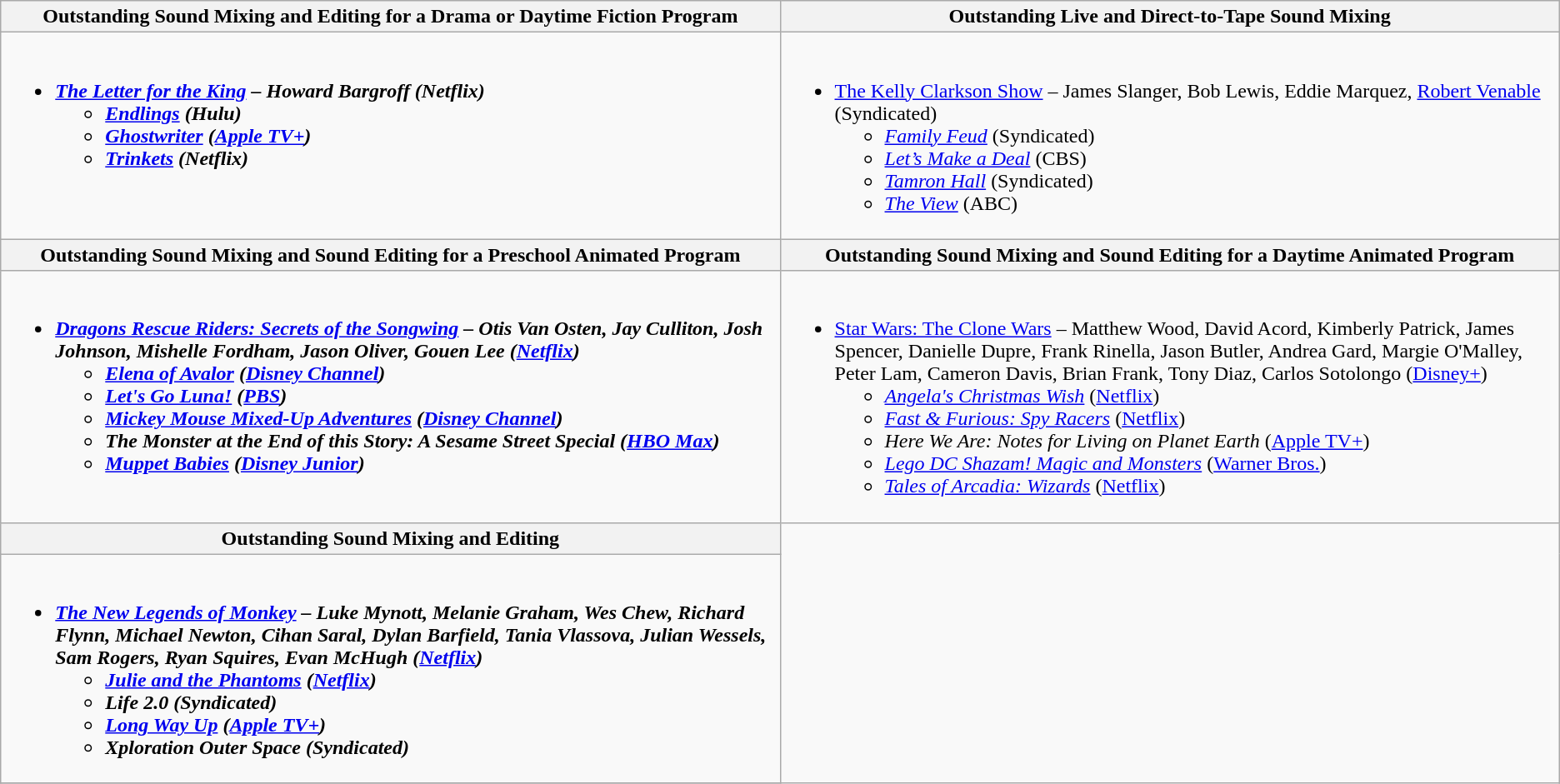<table class=wikitable>
<tr>
<th style="width:50%">Outstanding Sound Mixing and Editing for a Drama or Daytime Fiction Program</th>
<th style="width:50%">Outstanding Live and Direct-to-Tape Sound Mixing</th>
</tr>
<tr>
<td valign="top"><br><ul><li><strong><em><a href='#'>The Letter for the King</a><em> – Howard Bargroff (Netflix)<strong><ul><li></em><a href='#'>Endlings</a><em> (Hulu)</li><li></em><a href='#'>Ghostwriter</a><em> (<a href='#'>Apple TV+</a>)</li><li></em><a href='#'>Trinkets</a><em> (Netflix)</li></ul></li></ul></td>
<td valign="top"><br><ul><li></em></strong><a href='#'>The Kelly Clarkson Show</a></em> – James Slanger, Bob Lewis, Eddie Marquez, <a href='#'>Robert Venable</a> (Syndicated)</strong><ul><li><em><a href='#'>Family Feud</a></em> (Syndicated)</li><li><em><a href='#'>Let’s Make a Deal</a></em> (CBS)</li><li><em><a href='#'>Tamron Hall</a></em> (Syndicated)</li><li><em><a href='#'>The View</a></em> (ABC)</li></ul></li></ul></td>
</tr>
<tr>
<th style="width:50%">Outstanding Sound Mixing and Sound Editing for a Preschool Animated Program</th>
<th style="width:50%">Outstanding Sound Mixing and Sound Editing for a Daytime Animated Program</th>
</tr>
<tr>
<td valign="top"><br><ul><li><strong><em><a href='#'>Dragons Rescue Riders: Secrets of the Songwing</a><em> – Otis Van Osten, Jay Culliton, Josh Johnson, Mishelle Fordham, Jason Oliver, Gouen Lee (<a href='#'>Netflix</a>)<strong><ul><li></em><a href='#'>Elena of Avalor</a><em> (<a href='#'>Disney Channel</a>)</li><li></em><a href='#'>Let's Go Luna!</a><em> (<a href='#'>PBS</a>)</li><li></em><a href='#'>Mickey Mouse Mixed-Up Adventures</a><em> (<a href='#'>Disney Channel</a>)</li><li></em>The Monster at the End of this Story: A Sesame Street Special<em> (<a href='#'>HBO Max</a>)</li><li></em><a href='#'>Muppet Babies</a><em> (<a href='#'>Disney Junior</a>)</li></ul></li></ul></td>
<td valign="top"><br><ul><li></em></strong><a href='#'>Star Wars: The Clone Wars</a></em> – Matthew Wood, David Acord, Kimberly Patrick, James Spencer, Danielle Dupre, Frank Rinella, Jason Butler, Andrea Gard, Margie O'Malley, Peter Lam, Cameron Davis, Brian Frank, Tony Diaz, Carlos Sotolongo (<a href='#'>Disney+</a>)</strong><ul><li><em><a href='#'>Angela's Christmas Wish</a></em> (<a href='#'>Netflix</a>)</li><li><em><a href='#'>Fast & Furious: Spy Racers</a></em> (<a href='#'>Netflix</a>)</li><li><em>Here We Are: Notes for Living on Planet Earth</em> (<a href='#'>Apple TV+</a>)</li><li><em><a href='#'>Lego DC Shazam! Magic and Monsters</a></em> (<a href='#'>Warner Bros.</a>)</li><li><em><a href='#'>Tales of Arcadia: Wizards</a></em> (<a href='#'>Netflix</a>)</li></ul></li></ul></td>
</tr>
<tr>
<th style="width:50%">Outstanding Sound Mixing and Editing</th>
</tr>
<tr>
<td valign="top"><br><ul><li><strong><em><a href='#'>The New Legends of Monkey</a><em> – Luke Mynott, Melanie Graham, Wes Chew, Richard Flynn, Michael Newton, Cihan Saral, Dylan Barfield, Tania Vlassova, Julian Wessels, Sam Rogers, Ryan Squires, Evan McHugh (<a href='#'>Netflix</a>)<strong><ul><li></em><a href='#'>Julie and the Phantoms</a><em> (<a href='#'>Netflix</a>)</li><li></em>Life 2.0<em> (Syndicated)</li><li></em><a href='#'>Long Way Up</a><em> (<a href='#'>Apple TV+</a>)</li><li></em>Xploration Outer Space<em> (Syndicated)</li></ul></li></ul></td>
</tr>
<tr>
</tr>
</table>
